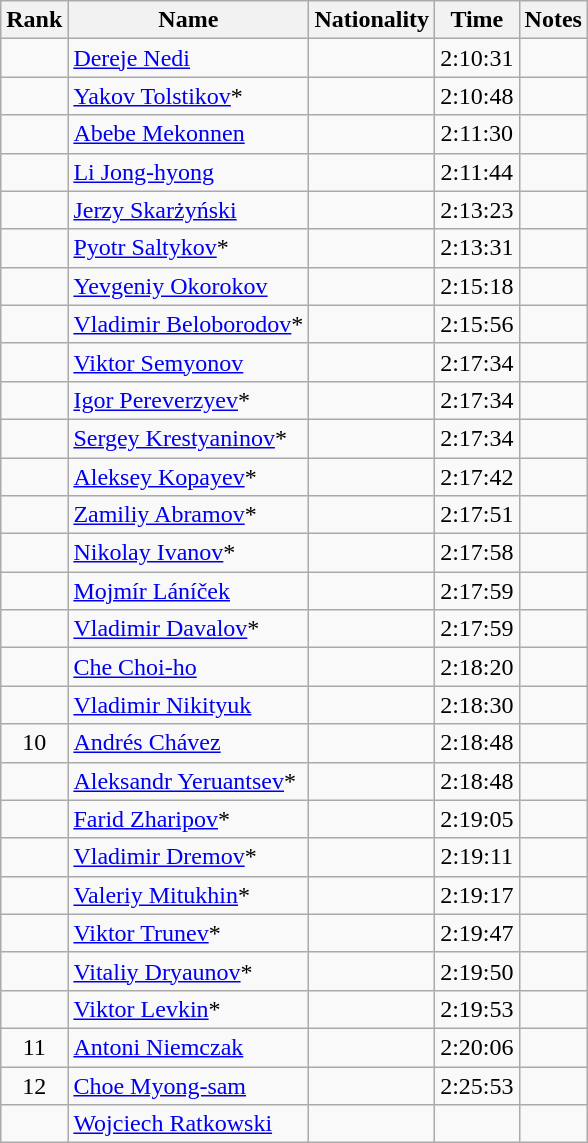<table class="wikitable sortable" style="text-align:center">
<tr>
<th>Rank</th>
<th>Name</th>
<th>Nationality</th>
<th>Time</th>
<th>Notes</th>
</tr>
<tr>
<td></td>
<td align="left"><a href='#'>Dereje Nedi</a></td>
<td align=left></td>
<td>2:10:31</td>
<td></td>
</tr>
<tr>
<td></td>
<td align="left"><a href='#'>Yakov Tolstikov</a>*</td>
<td align=left></td>
<td>2:10:48</td>
<td></td>
</tr>
<tr>
<td></td>
<td align="left"><a href='#'>Abebe Mekonnen</a></td>
<td align=left></td>
<td>2:11:30</td>
<td></td>
</tr>
<tr>
<td></td>
<td align="left"><a href='#'>Li Jong-hyong</a></td>
<td align=left></td>
<td>2:11:44</td>
<td></td>
</tr>
<tr>
<td></td>
<td align="left"><a href='#'>Jerzy Skarżyński</a></td>
<td align=left></td>
<td>2:13:23</td>
<td></td>
</tr>
<tr>
<td></td>
<td align="left"><a href='#'>Pyotr Saltykov</a>*</td>
<td align=left></td>
<td>2:13:31</td>
<td></td>
</tr>
<tr>
<td></td>
<td align="left"><a href='#'>Yevgeniy Okorokov</a></td>
<td align=left></td>
<td>2:15:18</td>
<td></td>
</tr>
<tr>
<td></td>
<td align="left"><a href='#'>Vladimir Beloborodov</a>*</td>
<td align=left></td>
<td>2:15:56</td>
<td></td>
</tr>
<tr>
<td></td>
<td align="left"><a href='#'>Viktor Semyonov</a></td>
<td align=left></td>
<td>2:17:34</td>
<td></td>
</tr>
<tr>
<td></td>
<td align="left"><a href='#'>Igor Pereverzyev</a>*</td>
<td align=left></td>
<td>2:17:34</td>
<td></td>
</tr>
<tr>
<td></td>
<td align="left"><a href='#'>Sergey Krestyaninov</a>*</td>
<td align=left></td>
<td>2:17:34</td>
<td></td>
</tr>
<tr>
<td></td>
<td align="left"><a href='#'>Aleksey Kopayev</a>*</td>
<td align=left></td>
<td>2:17:42</td>
<td></td>
</tr>
<tr>
<td></td>
<td align="left"><a href='#'>Zamiliy Abramov</a>*</td>
<td align=left></td>
<td>2:17:51</td>
<td></td>
</tr>
<tr>
<td></td>
<td align="left"><a href='#'>Nikolay Ivanov</a>*</td>
<td align=left></td>
<td>2:17:58</td>
<td></td>
</tr>
<tr>
<td></td>
<td align="left"><a href='#'>Mojmír Láníček</a></td>
<td align=left></td>
<td>2:17:59</td>
<td></td>
</tr>
<tr>
<td></td>
<td align="left"><a href='#'>Vladimir Davalov</a>*</td>
<td align=left></td>
<td>2:17:59</td>
<td></td>
</tr>
<tr>
<td></td>
<td align="left"><a href='#'>Che Choi-ho</a></td>
<td align=left></td>
<td>2:18:20</td>
<td></td>
</tr>
<tr>
<td></td>
<td align="left"><a href='#'>Vladimir Nikityuk</a></td>
<td align=left></td>
<td>2:18:30</td>
<td></td>
</tr>
<tr>
<td>10</td>
<td align="left"><a href='#'>Andrés Chávez</a></td>
<td align=left></td>
<td>2:18:48</td>
<td></td>
</tr>
<tr>
<td></td>
<td align="left"><a href='#'>Aleksandr Yeruantsev</a>*</td>
<td align=left></td>
<td>2:18:48</td>
<td></td>
</tr>
<tr>
<td></td>
<td align="left"><a href='#'>Farid Zharipov</a>*</td>
<td align=left></td>
<td>2:19:05</td>
<td></td>
</tr>
<tr>
<td></td>
<td align="left"><a href='#'>Vladimir Dremov</a>*</td>
<td align=left></td>
<td>2:19:11</td>
<td></td>
</tr>
<tr>
<td></td>
<td align="left"><a href='#'>Valeriy Mitukhin</a>*</td>
<td align=left></td>
<td>2:19:17</td>
<td></td>
</tr>
<tr>
<td></td>
<td align="left"><a href='#'>Viktor Trunev</a>*</td>
<td align=left></td>
<td>2:19:47</td>
<td></td>
</tr>
<tr>
<td></td>
<td align="left"><a href='#'>Vitaliy Dryaunov</a>*</td>
<td align=left></td>
<td>2:19:50</td>
<td></td>
</tr>
<tr>
<td></td>
<td align="left"><a href='#'>Viktor Levkin</a>*</td>
<td align=left></td>
<td>2:19:53</td>
<td></td>
</tr>
<tr>
<td>11</td>
<td align="left"><a href='#'>Antoni Niemczak</a></td>
<td align=left></td>
<td>2:20:06</td>
<td></td>
</tr>
<tr>
<td>12</td>
<td align="left"><a href='#'>Choe Myong-sam</a></td>
<td align=left></td>
<td>2:25:53</td>
<td></td>
</tr>
<tr>
<td></td>
<td align="left"><a href='#'>Wojciech Ratkowski</a></td>
<td align=left></td>
<td></td>
<td></td>
</tr>
</table>
